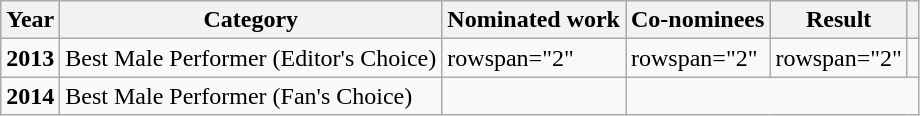<table class="wikitable">
<tr>
<th>Year</th>
<th>Category</th>
<th>Nominated work</th>
<th>Co-nominees</th>
<th>Result</th>
<th></th>
</tr>
<tr>
<td><strong>2013</strong></td>
<td>Best Male Performer (Editor's Choice)</td>
<td>rowspan="2" </td>
<td>rowspan="2" </td>
<td>rowspan="2" </td>
<td></td>
</tr>
<tr>
<td><strong>2014</strong></td>
<td>Best Male Performer (Fan's Choice)</td>
<td></td>
</tr>
</table>
